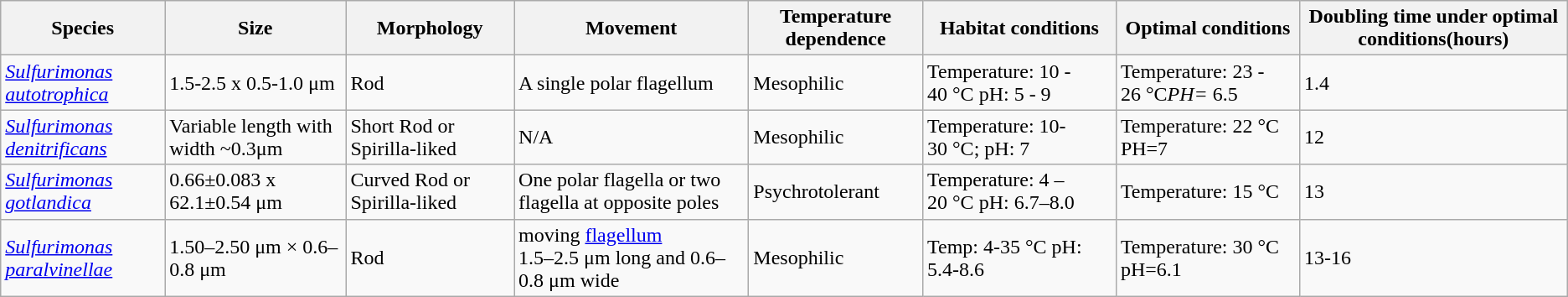<table class="wikitable">
<tr>
<th>Species</th>
<th>Size</th>
<th>Morphology</th>
<th>Movement</th>
<th>Temperature dependence</th>
<th>Habitat conditions</th>
<th>Optimal conditions</th>
<th>Doubling time under optimal conditions(hours)</th>
</tr>
<tr>
<td><em><a href='#'>Sulfurimonas autotrophica</a></em></td>
<td>1.5-2.5 x 0.5-1.0 μm </td>
<td>Rod</td>
<td>A single polar flagellum </td>
<td>Mesophilic</td>
<td>Temperature: 10 - 40 °C  pH: 5 - 9 </td>
<td>Temperature: 23 - 26 °C<em>PH=</em> 6.5</td>
<td>1.4</td>
</tr>
<tr>
<td><em><a href='#'>Sulfurimonas denitrificans</a></em></td>
<td>Variable length with width ~0.3μm</td>
<td>Short Rod or Spirilla-liked</td>
<td>N/A</td>
<td>Mesophilic</td>
<td>Temperature: 10-30 °C; pH: 7</td>
<td>Temperature:  22 °C  PH=7</td>
<td>12 </td>
</tr>
<tr>
<td><em><a href='#'>Sulfurimonas gotlandica</a></em></td>
<td>0.66±0.083 x 62.1±0.54 μm </td>
<td>Curved Rod or Spirilla-liked</td>
<td>One polar flagella or two flagella at opposite  poles </td>
<td>Psychrotolerant</td>
<td>Temperature: 4 – 20 °C  pH: 6.7–8.0 </td>
<td>Temperature: 15 °C</td>
<td>13</td>
</tr>
<tr>
<td><em><a href='#'>Sulfurimonas paralvinellae</a></em></td>
<td>1.50–2.50 μm × 0.6–0.8 μm  </td>
<td>Rod</td>
<td>moving <a href='#'>flagellum</a><br>1.5–2.5 μm long and 0.6–0.8 μm wide</td>
<td>Mesophilic</td>
<td>Temp:  4-35 °C pH:  5.4-8.6</td>
<td>Temperature:  30 °C  pH=6.1</td>
<td>13-16</td>
</tr>
</table>
